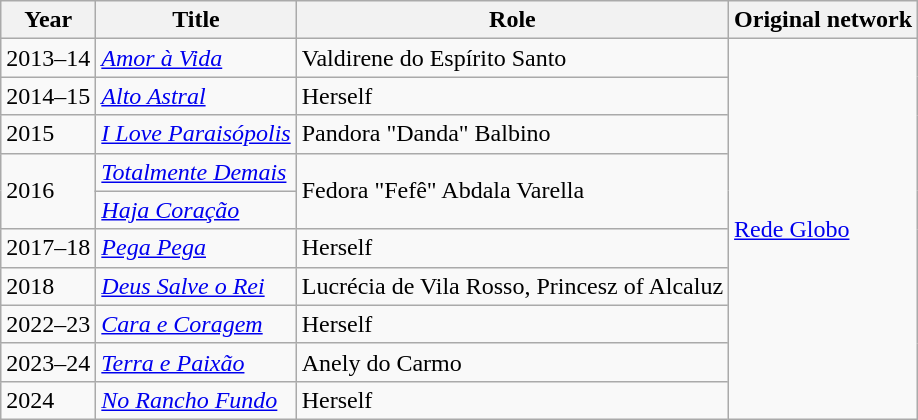<table class="wikitable sortable">
<tr>
<th>Year</th>
<th>Title</th>
<th>Role</th>
<th>Original network</th>
</tr>
<tr>
<td>2013–14</td>
<td><em><a href='#'>Amor à Vida</a></em></td>
<td>Valdirene do Espírito Santo</td>
<td rowspan="10"><a href='#'>Rede Globo</a></td>
</tr>
<tr>
<td>2014–15</td>
<td><em><a href='#'>Alto Astral</a></em></td>
<td>Herself</td>
</tr>
<tr>
<td>2015</td>
<td><em><a href='#'>I Love Paraisópolis</a></em></td>
<td>Pandora "Danda" Balbino</td>
</tr>
<tr>
<td rowspan="2">2016</td>
<td><em><a href='#'>Totalmente Demais</a></em></td>
<td rowspan="2">Fedora "Fefê" Abdala Varella</td>
</tr>
<tr>
<td><em><a href='#'>Haja Coração</a></em></td>
</tr>
<tr>
<td>2017–18</td>
<td><em><a href='#'>Pega Pega</a></em></td>
<td>Herself</td>
</tr>
<tr>
<td>2018</td>
<td><em><a href='#'>Deus Salve o Rei</a></em></td>
<td>Lucrécia de Vila Rosso, Princesz of Alcaluz</td>
</tr>
<tr>
<td>2022–23</td>
<td><em><a href='#'>Cara e Coragem</a></em></td>
<td>Herself</td>
</tr>
<tr>
<td>2023–24</td>
<td><em><a href='#'>Terra e Paixão</a></em></td>
<td>Anely do Carmo</td>
</tr>
<tr>
<td>2024</td>
<td><em><a href='#'>No Rancho Fundo</a></em></td>
<td>Herself</td>
</tr>
</table>
